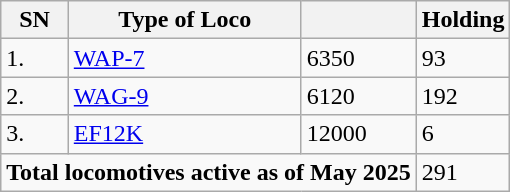<table class="wikitable">
<tr>
<th scope="col">SN</th>
<th scope="col">Type of Loco</th>
<th scope="col"></th>
<th scope="col">Holding</th>
</tr>
<tr>
<td>1.</td>
<td><a href='#'>WAP-7</a></td>
<td>6350</td>
<td>93</td>
</tr>
<tr>
<td>2.</td>
<td><a href='#'>WAG-9</a></td>
<td>6120</td>
<td>192</td>
</tr>
<tr>
<td>3.</td>
<td><a href='#'>EF12K</a></td>
<td>12000</td>
<td>6</td>
</tr>
<tr>
<td colspan="3"><strong>Total locomotives active as of May 2025</strong></td>
<td>291</td>
</tr>
</table>
